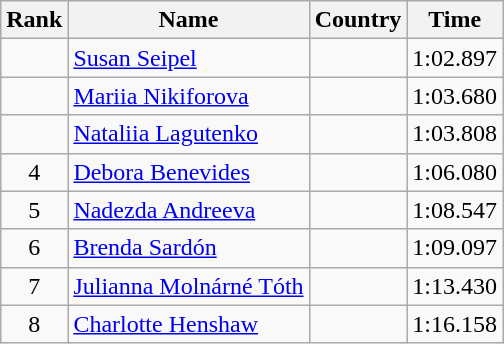<table class="wikitable" style="text-align:center">
<tr>
<th>Rank</th>
<th>Name</th>
<th>Country</th>
<th>Time</th>
</tr>
<tr>
<td></td>
<td align="left"><a href='#'>Susan Seipel</a></td>
<td align="left"></td>
<td>1:02.897</td>
</tr>
<tr>
<td></td>
<td align="left"><a href='#'>Mariia Nikiforova</a></td>
<td align="left"></td>
<td>1:03.680</td>
</tr>
<tr>
<td></td>
<td align="left"><a href='#'>Nataliia Lagutenko</a></td>
<td align="left"></td>
<td>1:03.808</td>
</tr>
<tr>
<td>4</td>
<td align="left"><a href='#'>Debora Benevides</a></td>
<td align="left"></td>
<td>1:06.080</td>
</tr>
<tr>
<td>5</td>
<td align="left"><a href='#'>Nadezda Andreeva</a></td>
<td align="left"></td>
<td>1:08.547</td>
</tr>
<tr>
<td>6</td>
<td align="left"><a href='#'>Brenda Sardón</a></td>
<td align="left"></td>
<td>1:09.097</td>
</tr>
<tr>
<td>7</td>
<td align="left"><a href='#'>Julianna Molnárné Tóth</a></td>
<td align="left"></td>
<td>1:13.430</td>
</tr>
<tr>
<td>8</td>
<td align="left"><a href='#'>Charlotte Henshaw</a></td>
<td align="left"></td>
<td>1:16.158</td>
</tr>
</table>
